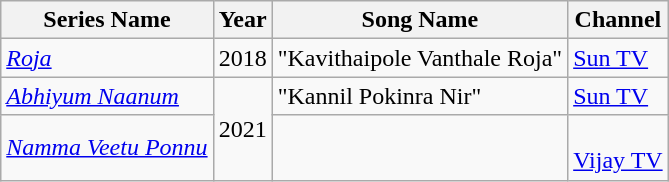<table class="wikitable sortable">
<tr>
<th>Series Name</th>
<th>Year</th>
<th>Song Name</th>
<th>Channel</th>
</tr>
<tr>
<td><a href='#'><em>Roja</em></a></td>
<td>2018</td>
<td>"Kavithaipole Vanthale Roja"</td>
<td><a href='#'>Sun TV</a></td>
</tr>
<tr>
<td><a href='#'><em>Abhiyum Naanum</em></a></td>
<td rowspan="2">2021</td>
<td>"Kannil Pokinra Nir"</td>
<td><a href='#'>Sun TV</a></td>
</tr>
<tr>
<td><em><a href='#'>Namma Veetu Ponnu</a></em></td>
<td></td>
<td><br><a href='#'>Vijay TV</a></td>
</tr>
</table>
